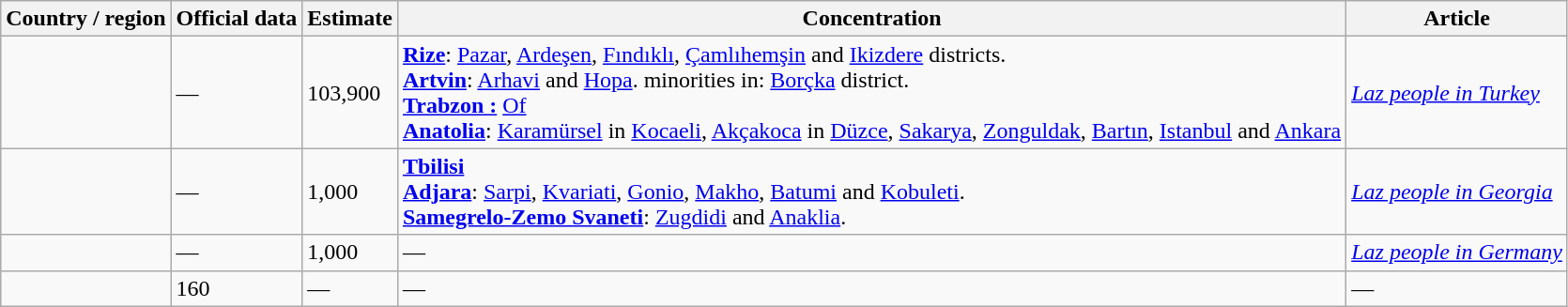<table class="wikitable">
<tr>
<th>Country / region</th>
<th>Official data</th>
<th>Estimate</th>
<th><strong>Concentration</strong></th>
<th>Article</th>
</tr>
<tr>
<td></td>
<td>—</td>
<td>103,900</td>
<td><strong><a href='#'>Rize</a></strong>: <a href='#'>Pazar</a>, <a href='#'>Ardeşen</a>, <a href='#'>Fındıklı</a>, <a href='#'>Çamlıhemşin</a> and <a href='#'>Ikizdere</a> districts.<br><strong><a href='#'>Artvin</a></strong>: <a href='#'>Arhavi</a> and <a href='#'>Hopa</a>. minorities in: <a href='#'>Borçka</a> district.<br><strong><a href='#'>Trabzon :</a></strong> <a href='#'>Of</a><br><strong><a href='#'>Anatolia</a></strong>: <a href='#'>Karamürsel</a> in <a href='#'>Kocaeli</a>, <a href='#'>Akçakoca</a> in <a href='#'>Düzce</a>, <a href='#'>Sakarya</a>, <a href='#'>Zonguldak</a>, <a href='#'>Bartın</a>, <a href='#'>Istanbul</a> and <a href='#'>Ankara</a></td>
<td><em><a href='#'>Laz people in Turkey</a></em></td>
</tr>
<tr>
<td></td>
<td>—</td>
<td>1,000</td>
<td><strong><a href='#'>Tbilisi</a></strong><br><strong><a href='#'>Adjara</a></strong>: <a href='#'>Sarpi</a>, <a href='#'>Kvariati</a>, <a href='#'>Gonio</a>, <a href='#'>Makho</a>, <a href='#'>Batumi</a> and <a href='#'>Kobuleti</a>.<br><strong><a href='#'>Samegrelo-Zemo Svaneti</a></strong>: <a href='#'>Zugdidi</a> and <a href='#'>Anaklia</a>.</td>
<td><em><a href='#'>Laz people in Georgia</a></em></td>
</tr>
<tr>
<td></td>
<td>—</td>
<td>1,000</td>
<td>—</td>
<td><em><a href='#'>Laz people in Germany</a></em></td>
</tr>
<tr>
<td></td>
<td>160</td>
<td>—</td>
<td>—</td>
<td>—</td>
</tr>
</table>
